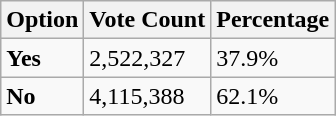<table class="wikitable">
<tr>
<th>Option</th>
<th>Vote Count</th>
<th>Percentage</th>
</tr>
<tr>
<td><strong>Yes</strong></td>
<td>2,522,327</td>
<td>37.9%</td>
</tr>
<tr>
<td><strong>No</strong></td>
<td>4,115,388</td>
<td>62.1%</td>
</tr>
</table>
